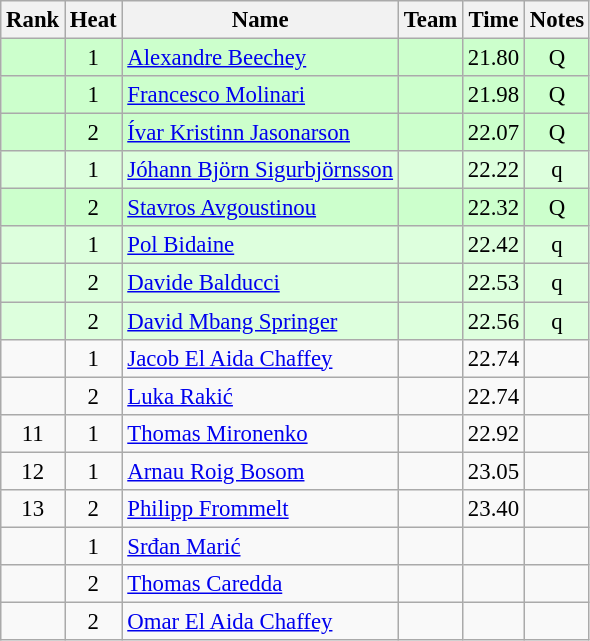<table class="wikitable sortable" style="text-align:center;font-size:95%">
<tr>
<th>Rank</th>
<th>Heat</th>
<th>Name</th>
<th>Team</th>
<th>Time</th>
<th>Notes</th>
</tr>
<tr bgcolor=ccffcc>
<td></td>
<td>1</td>
<td align="left"><a href='#'>Alexandre Beechey</a></td>
<td align=left></td>
<td>21.80</td>
<td>Q</td>
</tr>
<tr bgcolor=ccffcc>
<td></td>
<td>1</td>
<td align="left"><a href='#'>Francesco Molinari</a></td>
<td align=left></td>
<td>21.98</td>
<td>Q</td>
</tr>
<tr bgcolor=ccffcc>
<td></td>
<td>2</td>
<td align="left"><a href='#'>Ívar Kristinn Jasonarson</a></td>
<td align=left></td>
<td>22.07</td>
<td>Q</td>
</tr>
<tr bgcolor=ddffdd>
<td></td>
<td>1</td>
<td align="left"><a href='#'>Jóhann Björn Sigurbjörnsson</a></td>
<td align=left></td>
<td>22.22</td>
<td>q</td>
</tr>
<tr bgcolor=ccffcc>
<td></td>
<td>2</td>
<td align="left"><a href='#'>Stavros Avgoustinou</a></td>
<td align=left></td>
<td>22.32</td>
<td>Q</td>
</tr>
<tr bgcolor=ddffdd>
<td></td>
<td>1</td>
<td align="left"><a href='#'>Pol Bidaine</a></td>
<td align=left></td>
<td>22.42</td>
<td>q</td>
</tr>
<tr bgcolor=ddffdd>
<td></td>
<td>2</td>
<td align="left"><a href='#'>Davide Balducci</a></td>
<td align=left></td>
<td>22.53</td>
<td>q</td>
</tr>
<tr bgcolor=ddffdd>
<td></td>
<td>2</td>
<td align="left"><a href='#'>David Mbang Springer</a></td>
<td align=left></td>
<td>22.56</td>
<td>q</td>
</tr>
<tr>
<td></td>
<td>1</td>
<td align="left"><a href='#'>Jacob El Aida Chaffey</a></td>
<td align=left></td>
<td>22.74</td>
<td></td>
</tr>
<tr>
<td></td>
<td>2</td>
<td align="left"><a href='#'>Luka Rakić</a></td>
<td align=left></td>
<td>22.74</td>
<td></td>
</tr>
<tr>
<td>11</td>
<td>1</td>
<td align="left"><a href='#'>Thomas Mironenko</a></td>
<td align=left></td>
<td>22.92</td>
<td></td>
</tr>
<tr>
<td>12</td>
<td>1</td>
<td align="left"><a href='#'>Arnau Roig Bosom</a></td>
<td align=left></td>
<td>23.05</td>
<td></td>
</tr>
<tr>
<td>13</td>
<td>2</td>
<td align="left"><a href='#'>Philipp Frommelt</a></td>
<td align=left></td>
<td>23.40</td>
<td></td>
</tr>
<tr>
<td></td>
<td>1</td>
<td align="left"><a href='#'>Srđan Marić</a></td>
<td align=left></td>
<td></td>
<td></td>
</tr>
<tr>
<td></td>
<td>2</td>
<td align="left"><a href='#'>Thomas Caredda</a></td>
<td align=left></td>
<td></td>
<td></td>
</tr>
<tr>
<td></td>
<td>2</td>
<td align="left"><a href='#'>Omar El Aida Chaffey</a></td>
<td align=left></td>
<td></td>
<td></td>
</tr>
</table>
